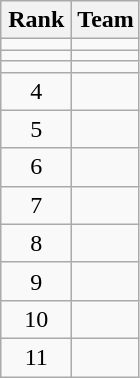<table class="wikitable" style="text-align:center">
<tr>
<th width=40>Rank</th>
<th>Team</th>
</tr>
<tr>
<td></td>
<td style="text-align:left"></td>
</tr>
<tr>
<td></td>
<td style="text-align:left"></td>
</tr>
<tr>
<td></td>
<td style="text-align:left"></td>
</tr>
<tr>
<td>4</td>
<td style="text-align:left"></td>
</tr>
<tr>
<td>5</td>
<td style="text-align:left"></td>
</tr>
<tr>
<td>6</td>
<td style="text-align:left"></td>
</tr>
<tr>
<td>7</td>
<td style="text-align:left"></td>
</tr>
<tr>
<td>8</td>
<td style="text-align:left"></td>
</tr>
<tr>
<td>9</td>
<td style="text-align:left"></td>
</tr>
<tr>
<td>10</td>
<td style="text-align:left"></td>
</tr>
<tr>
<td>11</td>
<td style="text-align:left"></td>
</tr>
</table>
